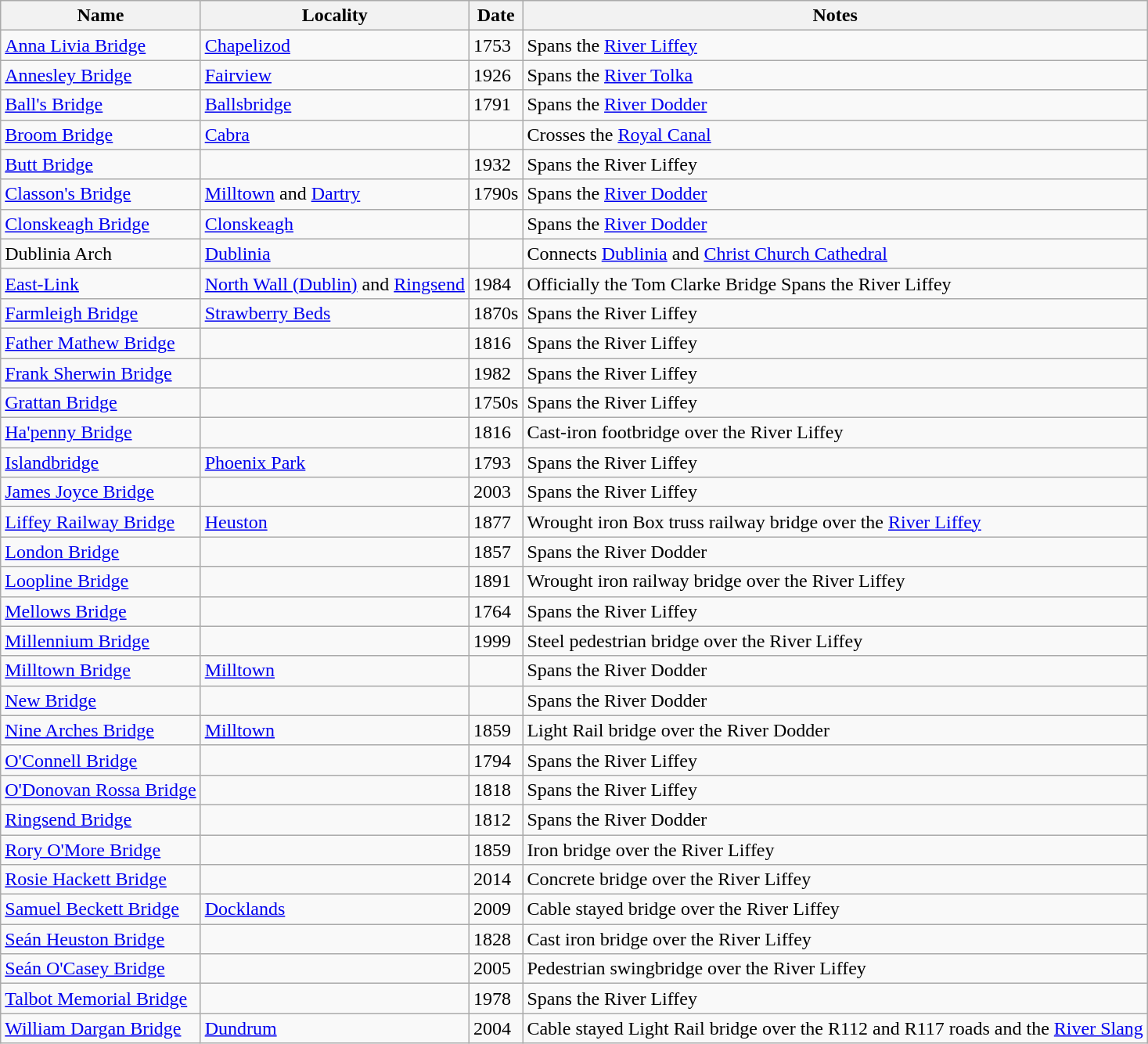<table class="wikitable sortable">
<tr>
<th>Name</th>
<th>Locality</th>
<th>Date</th>
<th class="unsortable">Notes</th>
</tr>
<tr>
<td><a href='#'>Anna Livia Bridge</a></td>
<td><a href='#'>Chapelizod</a></td>
<td>1753</td>
<td>Spans the <a href='#'>River Liffey</a></td>
</tr>
<tr>
<td><a href='#'>Annesley Bridge</a></td>
<td><a href='#'>Fairview</a></td>
<td>1926</td>
<td>Spans the <a href='#'>River Tolka</a></td>
</tr>
<tr>
<td><a href='#'>Ball's Bridge</a></td>
<td><a href='#'>Ballsbridge</a></td>
<td>1791</td>
<td>Spans the <a href='#'>River Dodder</a></td>
</tr>
<tr>
<td><a href='#'>Broom Bridge</a></td>
<td><a href='#'>Cabra</a></td>
<td></td>
<td>Crosses the <a href='#'>Royal Canal</a></td>
</tr>
<tr>
<td><a href='#'>Butt Bridge</a></td>
<td></td>
<td>1932</td>
<td>Spans the River Liffey</td>
</tr>
<tr>
<td><a href='#'>Classon's Bridge</a></td>
<td><a href='#'>Milltown</a> and <a href='#'>Dartry</a></td>
<td>1790s</td>
<td>Spans the <a href='#'>River Dodder</a></td>
</tr>
<tr>
<td><a href='#'>Clonskeagh Bridge</a></td>
<td><a href='#'>Clonskeagh</a></td>
<td></td>
<td>Spans the <a href='#'>River Dodder</a></td>
</tr>
<tr>
<td>Dublinia Arch</td>
<td><a href='#'>Dublinia</a></td>
<td></td>
<td>Connects <a href='#'>Dublinia</a> and <a href='#'>Christ Church Cathedral</a></td>
</tr>
<tr>
<td><a href='#'>East-Link</a></td>
<td><a href='#'>North Wall (Dublin)</a> and <a href='#'>Ringsend</a></td>
<td>1984</td>
<td>Officially the Tom Clarke Bridge Spans the River Liffey</td>
</tr>
<tr>
<td><a href='#'>Farmleigh Bridge</a></td>
<td><a href='#'>Strawberry Beds</a></td>
<td>1870s</td>
<td>Spans the River Liffey</td>
</tr>
<tr>
<td><a href='#'>Father Mathew Bridge</a></td>
<td></td>
<td>1816</td>
<td>Spans the River Liffey</td>
</tr>
<tr>
<td><a href='#'>Frank Sherwin Bridge</a></td>
<td></td>
<td>1982</td>
<td>Spans the River Liffey</td>
</tr>
<tr>
<td><a href='#'>Grattan Bridge</a></td>
<td></td>
<td>1750s</td>
<td>Spans the River Liffey</td>
</tr>
<tr>
<td><a href='#'>Ha'penny Bridge</a></td>
<td></td>
<td>1816</td>
<td>Cast-iron footbridge over the River Liffey</td>
</tr>
<tr>
<td><a href='#'>Islandbridge</a></td>
<td><a href='#'>Phoenix Park</a></td>
<td>1793</td>
<td>Spans the River Liffey</td>
</tr>
<tr>
<td><a href='#'>James Joyce Bridge</a></td>
<td></td>
<td>2003</td>
<td>Spans the River Liffey</td>
</tr>
<tr>
<td><a href='#'>Liffey Railway Bridge</a></td>
<td><a href='#'>Heuston</a></td>
<td>1877</td>
<td>Wrought iron Box truss railway bridge over the <a href='#'>River Liffey</a></td>
</tr>
<tr>
<td><a href='#'>London Bridge</a></td>
<td></td>
<td>1857</td>
<td>Spans the River Dodder</td>
</tr>
<tr>
<td><a href='#'>Loopline Bridge</a></td>
<td></td>
<td>1891</td>
<td>Wrought iron railway bridge over the River Liffey</td>
</tr>
<tr>
<td><a href='#'>Mellows Bridge</a></td>
<td></td>
<td>1764</td>
<td>Spans the River Liffey</td>
</tr>
<tr>
<td><a href='#'>Millennium Bridge</a></td>
<td></td>
<td>1999</td>
<td>Steel pedestrian bridge over the River Liffey</td>
</tr>
<tr>
<td><a href='#'>Milltown Bridge</a></td>
<td><a href='#'>Milltown</a></td>
<td></td>
<td>Spans the River Dodder</td>
</tr>
<tr>
<td><a href='#'>New Bridge</a></td>
<td></td>
<td></td>
<td>Spans the River Dodder</td>
</tr>
<tr>
<td><a href='#'>Nine Arches Bridge</a></td>
<td><a href='#'>Milltown</a></td>
<td>1859</td>
<td>Light Rail bridge over the River Dodder</td>
</tr>
<tr>
<td><a href='#'>O'Connell Bridge</a></td>
<td></td>
<td>1794</td>
<td>Spans the River Liffey</td>
</tr>
<tr>
<td><a href='#'>O'Donovan Rossa Bridge</a></td>
<td></td>
<td>1818</td>
<td>Spans the River Liffey</td>
</tr>
<tr>
<td><a href='#'>Ringsend Bridge</a></td>
<td></td>
<td>1812</td>
<td>Spans the River Dodder</td>
</tr>
<tr>
<td><a href='#'>Rory O'More Bridge</a></td>
<td></td>
<td>1859</td>
<td>Iron bridge over the River Liffey</td>
</tr>
<tr>
<td><a href='#'>Rosie Hackett Bridge</a></td>
<td></td>
<td>2014</td>
<td>Concrete bridge over the River Liffey</td>
</tr>
<tr>
<td><a href='#'>Samuel Beckett Bridge</a></td>
<td><a href='#'>Docklands</a></td>
<td>2009</td>
<td>Cable stayed bridge over the River Liffey</td>
</tr>
<tr>
<td><a href='#'>Seán Heuston Bridge</a></td>
<td></td>
<td>1828</td>
<td>Cast iron bridge over the River Liffey</td>
</tr>
<tr>
<td><a href='#'>Seán O'Casey Bridge</a></td>
<td></td>
<td>2005</td>
<td>Pedestrian swingbridge over the River Liffey</td>
</tr>
<tr>
<td><a href='#'>Talbot Memorial Bridge</a></td>
<td></td>
<td>1978</td>
<td>Spans the River Liffey</td>
</tr>
<tr>
<td><a href='#'>William Dargan Bridge</a></td>
<td><a href='#'>Dundrum</a></td>
<td>2004</td>
<td>Cable stayed Light Rail bridge over the R112 and R117 roads and the <a href='#'>River Slang</a></td>
</tr>
</table>
